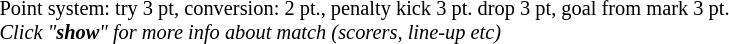<table width=100%>
<tr>
<td align=left width=60% style="font-size: 85%">Point system: try 3 pt, conversion: 2 pt., penalty kick 3 pt. drop 3 pt, goal from mark 3 pt. <br><em>Click "<strong>show</strong>" for more info about match (scorers, line-up etc)</em></td>
</tr>
</table>
